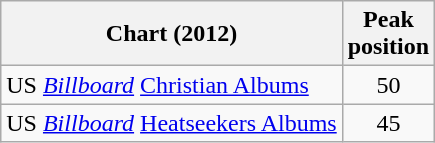<table class="wikitable">
<tr>
<th>Chart (2012)</th>
<th>Peak<br>position</th>
</tr>
<tr>
<td>US <em><a href='#'>Billboard</a></em> <a href='#'>Christian Albums</a></td>
<td align="center">50</td>
</tr>
<tr>
<td>US <em><a href='#'>Billboard</a></em> <a href='#'>Heatseekers Albums</a></td>
<td align="center">45</td>
</tr>
</table>
